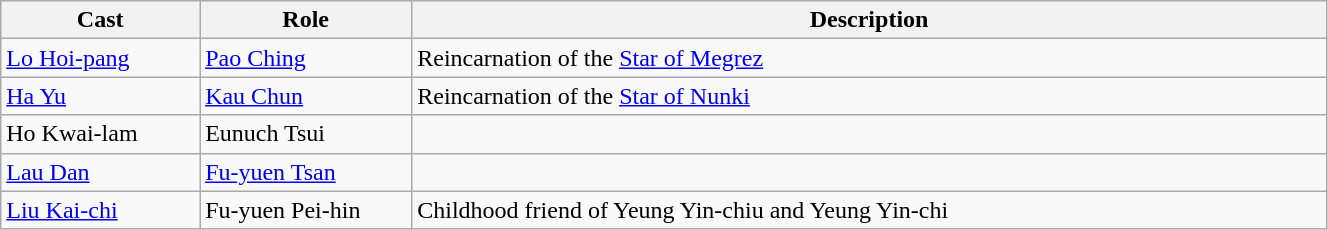<table class="wikitable" width="70%">
<tr>
<th style="width:15%">Cast</th>
<th style="width:16%">Role</th>
<th style="width:69%">Description</th>
</tr>
<tr>
<td><a href='#'>Lo Hoi-pang</a></td>
<td><a href='#'>Pao Ching</a></td>
<td>Reincarnation of the <a href='#'>Star of Megrez</a></td>
</tr>
<tr>
<td><a href='#'>Ha Yu</a></td>
<td><a href='#'>Kau Chun</a></td>
<td>Reincarnation of the <a href='#'>Star of Nunki</a></td>
</tr>
<tr>
<td>Ho Kwai-lam</td>
<td>Eunuch Tsui</td>
<td></td>
</tr>
<tr>
<td><a href='#'>Lau Dan</a></td>
<td><a href='#'>Fu-yuen Tsan</a></td>
<td></td>
</tr>
<tr>
<td><a href='#'>Liu Kai-chi</a></td>
<td>Fu-yuen Pei-hin</td>
<td>Childhood friend of Yeung Yin-chiu and Yeung Yin-chi</td>
</tr>
</table>
